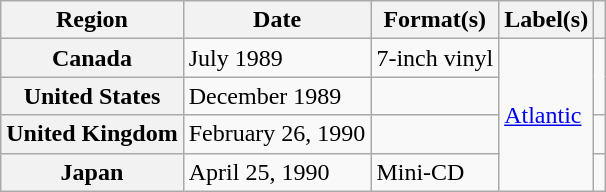<table class="wikitable plainrowheaders">
<tr>
<th scope="col">Region</th>
<th scope="col">Date</th>
<th scope="col">Format(s)</th>
<th scope="col">Label(s)</th>
<th scope="col"></th>
</tr>
<tr>
<th scope="row">Canada</th>
<td>July 1989</td>
<td>7-inch vinyl</td>
<td rowspan="4"><a href='#'>Atlantic</a></td>
<td rowspan="2"></td>
</tr>
<tr>
<th scope="row">United States</th>
<td>December 1989</td>
<td></td>
</tr>
<tr>
<th scope="row">United Kingdom</th>
<td>February 26, 1990</td>
<td></td>
<td></td>
</tr>
<tr>
<th scope="row">Japan</th>
<td>April 25, 1990</td>
<td>Mini-CD</td>
<td></td>
</tr>
</table>
